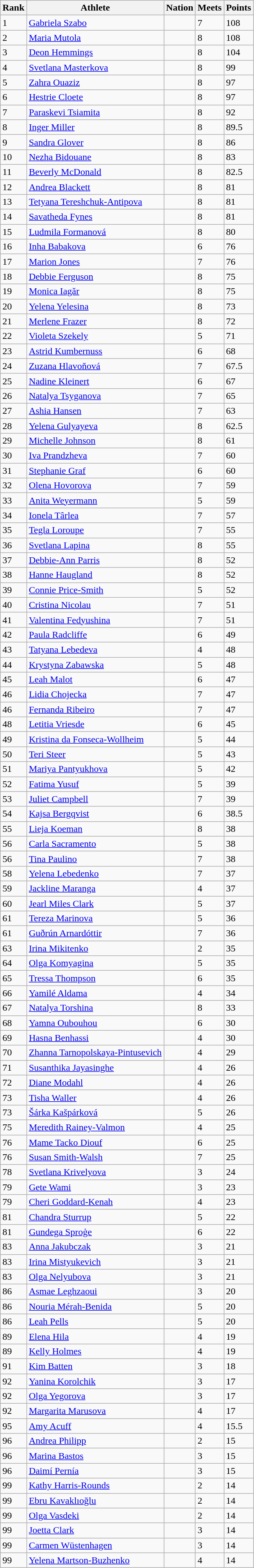<table class=wikitable>
<tr>
<th>Rank</th>
<th>Athlete</th>
<th>Nation</th>
<th>Meets</th>
<th>Points</th>
</tr>
<tr>
<td>1</td>
<td><a href='#'>Gabriela Szabo</a></td>
<td></td>
<td>7</td>
<td>108</td>
</tr>
<tr>
<td>2</td>
<td><a href='#'>Maria Mutola</a></td>
<td></td>
<td>8</td>
<td>108</td>
</tr>
<tr>
<td>3</td>
<td><a href='#'>Deon Hemmings</a></td>
<td></td>
<td>8</td>
<td>104</td>
</tr>
<tr>
<td>4</td>
<td><a href='#'>Svetlana Masterkova</a></td>
<td></td>
<td>8</td>
<td>99</td>
</tr>
<tr>
<td>5</td>
<td><a href='#'>Zahra Ouaziz</a></td>
<td></td>
<td>8</td>
<td>97</td>
</tr>
<tr>
<td>6</td>
<td><a href='#'>Hestrie Cloete</a></td>
<td></td>
<td>8</td>
<td>97</td>
</tr>
<tr>
<td>7</td>
<td><a href='#'>Paraskevi Tsiamita</a></td>
<td></td>
<td>8</td>
<td>92</td>
</tr>
<tr>
<td>8</td>
<td><a href='#'>Inger Miller</a></td>
<td></td>
<td>8</td>
<td>89.5</td>
</tr>
<tr>
<td>9</td>
<td><a href='#'>Sandra Glover</a></td>
<td></td>
<td>8</td>
<td>86</td>
</tr>
<tr>
<td>10</td>
<td><a href='#'>Nezha Bidouane</a></td>
<td></td>
<td>8</td>
<td>83</td>
</tr>
<tr>
<td>11</td>
<td><a href='#'>Beverly McDonald</a></td>
<td></td>
<td>8</td>
<td>82.5</td>
</tr>
<tr>
<td>12</td>
<td><a href='#'>Andrea Blackett</a></td>
<td></td>
<td>8</td>
<td>81</td>
</tr>
<tr>
<td>13</td>
<td><a href='#'>Tetyana Tereshchuk-Antipova</a></td>
<td></td>
<td>8</td>
<td>81</td>
</tr>
<tr>
<td>14</td>
<td><a href='#'>Savatheda Fynes</a></td>
<td></td>
<td>8</td>
<td>81</td>
</tr>
<tr>
<td>15</td>
<td><a href='#'>Ludmila Formanová</a></td>
<td></td>
<td>8</td>
<td>80</td>
</tr>
<tr>
<td>16</td>
<td><a href='#'>Inha Babakova</a></td>
<td></td>
<td>6</td>
<td>76</td>
</tr>
<tr>
<td>17</td>
<td><a href='#'>Marion Jones</a></td>
<td></td>
<td>7</td>
<td>76</td>
</tr>
<tr>
<td>18</td>
<td><a href='#'>Debbie Ferguson</a></td>
<td></td>
<td>8</td>
<td>75</td>
</tr>
<tr>
<td>19</td>
<td><a href='#'>Monica Iagăr</a></td>
<td></td>
<td>8</td>
<td>75</td>
</tr>
<tr>
<td>20</td>
<td><a href='#'>Yelena Yelesina</a></td>
<td></td>
<td>8</td>
<td>73</td>
</tr>
<tr>
<td>21</td>
<td><a href='#'>Merlene Frazer</a></td>
<td></td>
<td>8</td>
<td>72</td>
</tr>
<tr>
<td>22</td>
<td><a href='#'>Violeta Szekely</a></td>
<td></td>
<td>5</td>
<td>71</td>
</tr>
<tr>
<td>23</td>
<td><a href='#'>Astrid Kumbernuss</a></td>
<td></td>
<td>6</td>
<td>68</td>
</tr>
<tr>
<td>24</td>
<td><a href='#'>Zuzana Hlavoňová</a></td>
<td></td>
<td>7</td>
<td>67.5</td>
</tr>
<tr>
<td>25</td>
<td><a href='#'>Nadine Kleinert</a></td>
<td></td>
<td>6</td>
<td>67</td>
</tr>
<tr>
<td>26</td>
<td><a href='#'>Natalya Tsyganova</a></td>
<td></td>
<td>7</td>
<td>65</td>
</tr>
<tr>
<td>27</td>
<td><a href='#'>Ashia Hansen</a></td>
<td></td>
<td>7</td>
<td>63</td>
</tr>
<tr>
<td>28</td>
<td><a href='#'>Yelena Gulyayeva</a></td>
<td></td>
<td>8</td>
<td>62.5</td>
</tr>
<tr>
<td>29</td>
<td><a href='#'>Michelle Johnson</a></td>
<td></td>
<td>8</td>
<td>61</td>
</tr>
<tr>
<td>30</td>
<td><a href='#'>Iva Prandzheva</a></td>
<td></td>
<td>7</td>
<td>60</td>
</tr>
<tr>
<td>31</td>
<td><a href='#'>Stephanie Graf</a></td>
<td></td>
<td>6</td>
<td>60</td>
</tr>
<tr>
<td>32</td>
<td><a href='#'>Olena Hovorova</a></td>
<td></td>
<td>7</td>
<td>59</td>
</tr>
<tr>
<td>33</td>
<td><a href='#'>Anita Weyermann</a></td>
<td></td>
<td>5</td>
<td>59</td>
</tr>
<tr>
<td>34</td>
<td><a href='#'>Ionela Târlea</a></td>
<td></td>
<td>7</td>
<td>57</td>
</tr>
<tr>
<td>35</td>
<td><a href='#'>Tegla Loroupe</a></td>
<td></td>
<td>7</td>
<td>55</td>
</tr>
<tr>
<td>36</td>
<td><a href='#'>Svetlana Lapina</a></td>
<td></td>
<td>8</td>
<td>55</td>
</tr>
<tr>
<td>37</td>
<td><a href='#'>Debbie-Ann Parris</a></td>
<td></td>
<td>8</td>
<td>52</td>
</tr>
<tr>
<td>38</td>
<td><a href='#'>Hanne Haugland</a></td>
<td></td>
<td>8</td>
<td>52</td>
</tr>
<tr>
<td>39</td>
<td><a href='#'>Connie Price-Smith</a></td>
<td></td>
<td>5</td>
<td>52</td>
</tr>
<tr>
<td>40</td>
<td><a href='#'>Cristina Nicolau</a></td>
<td></td>
<td>7</td>
<td>51</td>
</tr>
<tr>
<td>41</td>
<td><a href='#'>Valentina Fedyushina</a></td>
<td></td>
<td>7</td>
<td>51</td>
</tr>
<tr>
<td>42</td>
<td><a href='#'>Paula Radcliffe</a></td>
<td></td>
<td>6</td>
<td>49</td>
</tr>
<tr>
<td>43</td>
<td><a href='#'>Tatyana Lebedeva</a></td>
<td></td>
<td>4</td>
<td>48</td>
</tr>
<tr>
<td>44</td>
<td><a href='#'>Krystyna Zabawska</a></td>
<td></td>
<td>5</td>
<td>48</td>
</tr>
<tr>
<td>45</td>
<td><a href='#'>Leah Malot</a></td>
<td></td>
<td>6</td>
<td>47</td>
</tr>
<tr>
<td>46</td>
<td><a href='#'>Lidia Chojecka</a></td>
<td></td>
<td>7</td>
<td>47</td>
</tr>
<tr>
<td>46</td>
<td><a href='#'>Fernanda Ribeiro</a></td>
<td></td>
<td>7</td>
<td>47</td>
</tr>
<tr>
<td>48</td>
<td><a href='#'>Letitia Vriesde</a></td>
<td></td>
<td>6</td>
<td>45</td>
</tr>
<tr>
<td>49</td>
<td><a href='#'>Kristina da Fonseca-Wollheim</a></td>
<td></td>
<td>5</td>
<td>44</td>
</tr>
<tr>
<td>50</td>
<td><a href='#'>Teri Steer</a></td>
<td></td>
<td>5</td>
<td>43</td>
</tr>
<tr>
<td>51</td>
<td><a href='#'>Mariya Pantyukhova</a></td>
<td></td>
<td>5</td>
<td>42</td>
</tr>
<tr>
<td>52</td>
<td><a href='#'>Fatima Yusuf</a></td>
<td></td>
<td>5</td>
<td>39</td>
</tr>
<tr>
<td>53</td>
<td><a href='#'>Juliet Campbell</a></td>
<td></td>
<td>7</td>
<td>39</td>
</tr>
<tr>
<td>54</td>
<td><a href='#'>Kajsa Bergqvist</a></td>
<td></td>
<td>6</td>
<td>38.5</td>
</tr>
<tr>
<td>55</td>
<td><a href='#'>Lieja Koeman</a></td>
<td></td>
<td>8</td>
<td>38</td>
</tr>
<tr>
<td>56</td>
<td><a href='#'>Carla Sacramento</a></td>
<td></td>
<td>5</td>
<td>38</td>
</tr>
<tr>
<td>56</td>
<td><a href='#'>Tina Paulino</a></td>
<td></td>
<td>7</td>
<td>38</td>
</tr>
<tr>
<td>58</td>
<td><a href='#'>Yelena Lebedenko</a></td>
<td></td>
<td>7</td>
<td>37</td>
</tr>
<tr>
<td>59</td>
<td><a href='#'>Jackline Maranga</a></td>
<td></td>
<td>4</td>
<td>37</td>
</tr>
<tr>
<td>60</td>
<td><a href='#'>Jearl Miles Clark</a></td>
<td></td>
<td>5</td>
<td>37</td>
</tr>
<tr>
<td>61</td>
<td><a href='#'>Tereza Marinova</a></td>
<td></td>
<td>5</td>
<td>36</td>
</tr>
<tr>
<td>61</td>
<td><a href='#'>Guðrún Arnardóttir</a></td>
<td></td>
<td>7</td>
<td>36</td>
</tr>
<tr>
<td>63</td>
<td><a href='#'>Irina Mikitenko</a></td>
<td></td>
<td>2</td>
<td>35</td>
</tr>
<tr>
<td>64</td>
<td><a href='#'>Olga Komyagina</a></td>
<td></td>
<td>5</td>
<td>35</td>
</tr>
<tr>
<td>65</td>
<td><a href='#'>Tressa Thompson</a></td>
<td></td>
<td>6</td>
<td>35</td>
</tr>
<tr>
<td>66</td>
<td><a href='#'>Yamilé Aldama</a></td>
<td></td>
<td>4</td>
<td>34</td>
</tr>
<tr>
<td>67</td>
<td><a href='#'>Natalya Torshina</a></td>
<td></td>
<td>8</td>
<td>33</td>
</tr>
<tr>
<td>68</td>
<td><a href='#'>Yamna Oubouhou</a></td>
<td></td>
<td>6</td>
<td>30</td>
</tr>
<tr>
<td>69</td>
<td><a href='#'>Hasna Benhassi</a></td>
<td></td>
<td>4</td>
<td>30</td>
</tr>
<tr>
<td>70</td>
<td><a href='#'>Zhanna Tarnopolskaya-Pintusevich</a></td>
<td></td>
<td>4</td>
<td>29</td>
</tr>
<tr>
<td>71</td>
<td><a href='#'>Susanthika Jayasinghe</a></td>
<td></td>
<td>4</td>
<td>26</td>
</tr>
<tr>
<td>72</td>
<td><a href='#'>Diane Modahl</a></td>
<td></td>
<td>4</td>
<td>26</td>
</tr>
<tr>
<td>73</td>
<td><a href='#'>Tisha Waller</a></td>
<td></td>
<td>4</td>
<td>26</td>
</tr>
<tr>
<td>73</td>
<td><a href='#'>Šárka Kašpárková</a></td>
<td></td>
<td>5</td>
<td>26</td>
</tr>
<tr>
<td>75</td>
<td><a href='#'>Meredith Rainey-Valmon</a></td>
<td></td>
<td>4</td>
<td>25</td>
</tr>
<tr>
<td>76</td>
<td><a href='#'>Mame Tacko Diouf</a></td>
<td></td>
<td>6</td>
<td>25</td>
</tr>
<tr>
<td>76</td>
<td><a href='#'>Susan Smith-Walsh</a></td>
<td></td>
<td>7</td>
<td>25</td>
</tr>
<tr>
<td>78</td>
<td><a href='#'>Svetlana Krivelyova</a></td>
<td></td>
<td>3</td>
<td>24</td>
</tr>
<tr>
<td>79</td>
<td><a href='#'>Gete Wami</a></td>
<td></td>
<td>3</td>
<td>23</td>
</tr>
<tr>
<td>79</td>
<td><a href='#'>Cheri Goddard-Kenah</a></td>
<td></td>
<td>4</td>
<td>23</td>
</tr>
<tr>
<td>81</td>
<td><a href='#'>Chandra Sturrup</a></td>
<td></td>
<td>5</td>
<td>22</td>
</tr>
<tr>
<td>81</td>
<td><a href='#'>Gundega Sproģe</a></td>
<td></td>
<td>6</td>
<td>22</td>
</tr>
<tr>
<td>83</td>
<td><a href='#'>Anna Jakubczak</a></td>
<td></td>
<td>3</td>
<td>21</td>
</tr>
<tr>
<td>83</td>
<td><a href='#'>Irina Mistyukevich</a></td>
<td></td>
<td>3</td>
<td>21</td>
</tr>
<tr>
<td>83</td>
<td><a href='#'>Olga Nelyubova</a></td>
<td></td>
<td>3</td>
<td>21</td>
</tr>
<tr>
<td>86</td>
<td><a href='#'>Asmae Leghzaoui</a></td>
<td></td>
<td>3</td>
<td>20</td>
</tr>
<tr>
<td>86</td>
<td><a href='#'>Nouria Mérah-Benida</a></td>
<td></td>
<td>5</td>
<td>20</td>
</tr>
<tr>
<td>86</td>
<td><a href='#'>Leah Pells</a></td>
<td></td>
<td>5</td>
<td>20</td>
</tr>
<tr>
<td>89</td>
<td><a href='#'>Elena Hila</a></td>
<td></td>
<td>4</td>
<td>19</td>
</tr>
<tr>
<td>89</td>
<td><a href='#'>Kelly Holmes</a></td>
<td></td>
<td>4</td>
<td>19</td>
</tr>
<tr>
<td>91</td>
<td><a href='#'>Kim Batten</a></td>
<td></td>
<td>3</td>
<td>18</td>
</tr>
<tr>
<td>92</td>
<td><a href='#'>Yanina Korolchik</a></td>
<td></td>
<td>3</td>
<td>17</td>
</tr>
<tr>
<td>92</td>
<td><a href='#'>Olga Yegorova</a></td>
<td></td>
<td>3</td>
<td>17</td>
</tr>
<tr>
<td>92</td>
<td><a href='#'>Margarita Marusova</a></td>
<td></td>
<td>4</td>
<td>17</td>
</tr>
<tr>
<td>95</td>
<td><a href='#'>Amy Acuff</a></td>
<td></td>
<td>4</td>
<td>15.5</td>
</tr>
<tr>
<td>96</td>
<td><a href='#'>Andrea Philipp</a></td>
<td></td>
<td>2</td>
<td>15</td>
</tr>
<tr>
<td>96</td>
<td><a href='#'>Marina Bastos</a></td>
<td></td>
<td>3</td>
<td>15</td>
</tr>
<tr>
<td>96</td>
<td><a href='#'>Daimí Pernía</a></td>
<td></td>
<td>3</td>
<td>15</td>
</tr>
<tr>
<td>99</td>
<td><a href='#'>Kathy Harris-Rounds</a></td>
<td></td>
<td>2</td>
<td>14</td>
</tr>
<tr>
<td>99</td>
<td><a href='#'>Ebru Kavaklıoğlu</a></td>
<td></td>
<td>2</td>
<td>14</td>
</tr>
<tr>
<td>99</td>
<td><a href='#'>Olga Vasdeki</a></td>
<td></td>
<td>2</td>
<td>14</td>
</tr>
<tr>
<td>99</td>
<td><a href='#'>Joetta Clark</a></td>
<td></td>
<td>3</td>
<td>14</td>
</tr>
<tr>
<td>99</td>
<td><a href='#'>Carmen Wüstenhagen</a></td>
<td></td>
<td>3</td>
<td>14</td>
</tr>
<tr>
<td>99</td>
<td><a href='#'>Yelena Martson-Buzhenko</a></td>
<td></td>
<td>4</td>
<td>14</td>
</tr>
</table>
